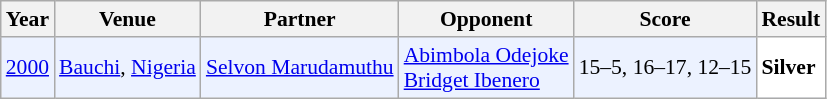<table class="sortable wikitable" style="font-size: 90%;">
<tr>
<th>Year</th>
<th>Venue</th>
<th>Partner</th>
<th>Opponent</th>
<th>Score</th>
<th>Result</th>
</tr>
<tr style="background:#ECF2FF">
<td align="center"><a href='#'>2000</a></td>
<td align="left"><a href='#'>Bauchi</a>, <a href='#'>Nigeria</a></td>
<td align="left"> <a href='#'>Selvon Marudamuthu</a></td>
<td align="left"> <a href='#'>Abimbola Odejoke</a> <br>  <a href='#'>Bridget Ibenero</a></td>
<td align="left">15–5, 16–17, 12–15</td>
<td style="text-align:left; background:white"> <strong>Silver</strong></td>
</tr>
</table>
